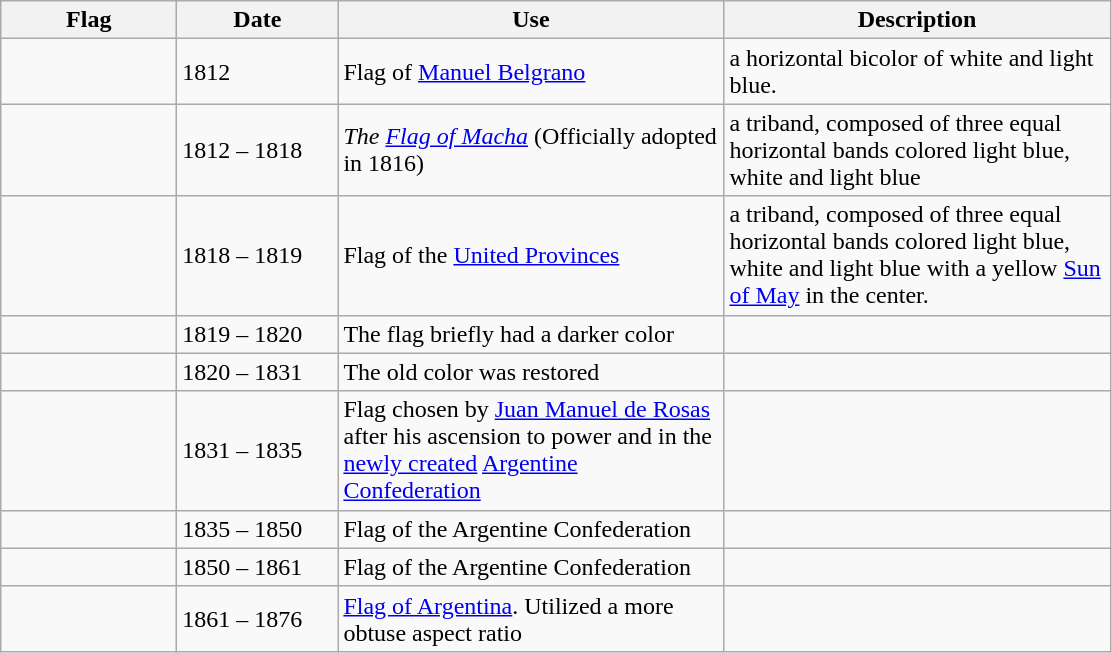<table class="wikitable">
<tr>
<th style="width:110px;">Flag</th>
<th style="width:100px;">Date</th>
<th style="width:250px;">Use</th>
<th style="width:250px;">Description</th>
</tr>
<tr>
<td></td>
<td>1812</td>
<td>Flag of <a href='#'>Manuel Belgrano</a></td>
<td>a horizontal bicolor of white and light blue.</td>
</tr>
<tr>
<td></td>
<td>1812 – 1818</td>
<td><em>The <a href='#'>Flag of Macha</a></em> (Officially adopted in 1816)</td>
<td>a triband, composed of three equal horizontal bands colored light blue, white and light blue</td>
</tr>
<tr>
<td></td>
<td>1818 – 1819</td>
<td>Flag of the <a href='#'>United Provinces</a></td>
<td>a triband, composed of three equal horizontal bands colored light blue, white and light blue with a yellow <a href='#'>Sun of May</a> in the center.</td>
</tr>
<tr>
<td></td>
<td>1819 – 1820</td>
<td>The flag briefly had a darker color</td>
<td></td>
</tr>
<tr>
<td></td>
<td>1820 – 1831</td>
<td>The old color was restored</td>
<td></td>
</tr>
<tr>
<td></td>
<td>1831 – 1835</td>
<td>Flag chosen by <a href='#'>Juan Manuel de Rosas</a> after his ascension to power and in the <a href='#'>newly created</a> <a href='#'>Argentine Confederation</a></td>
<td></td>
</tr>
<tr>
<td></td>
<td>1835 – 1850</td>
<td>Flag of the Argentine Confederation</td>
<td></td>
</tr>
<tr>
<td></td>
<td>1850 – 1861</td>
<td>Flag of the Argentine Confederation</td>
<td></td>
</tr>
<tr>
<td></td>
<td>1861 – 1876</td>
<td><a href='#'>Flag of Argentina</a>. Utilized a more obtuse aspect ratio</td>
<td></td>
</tr>
</table>
